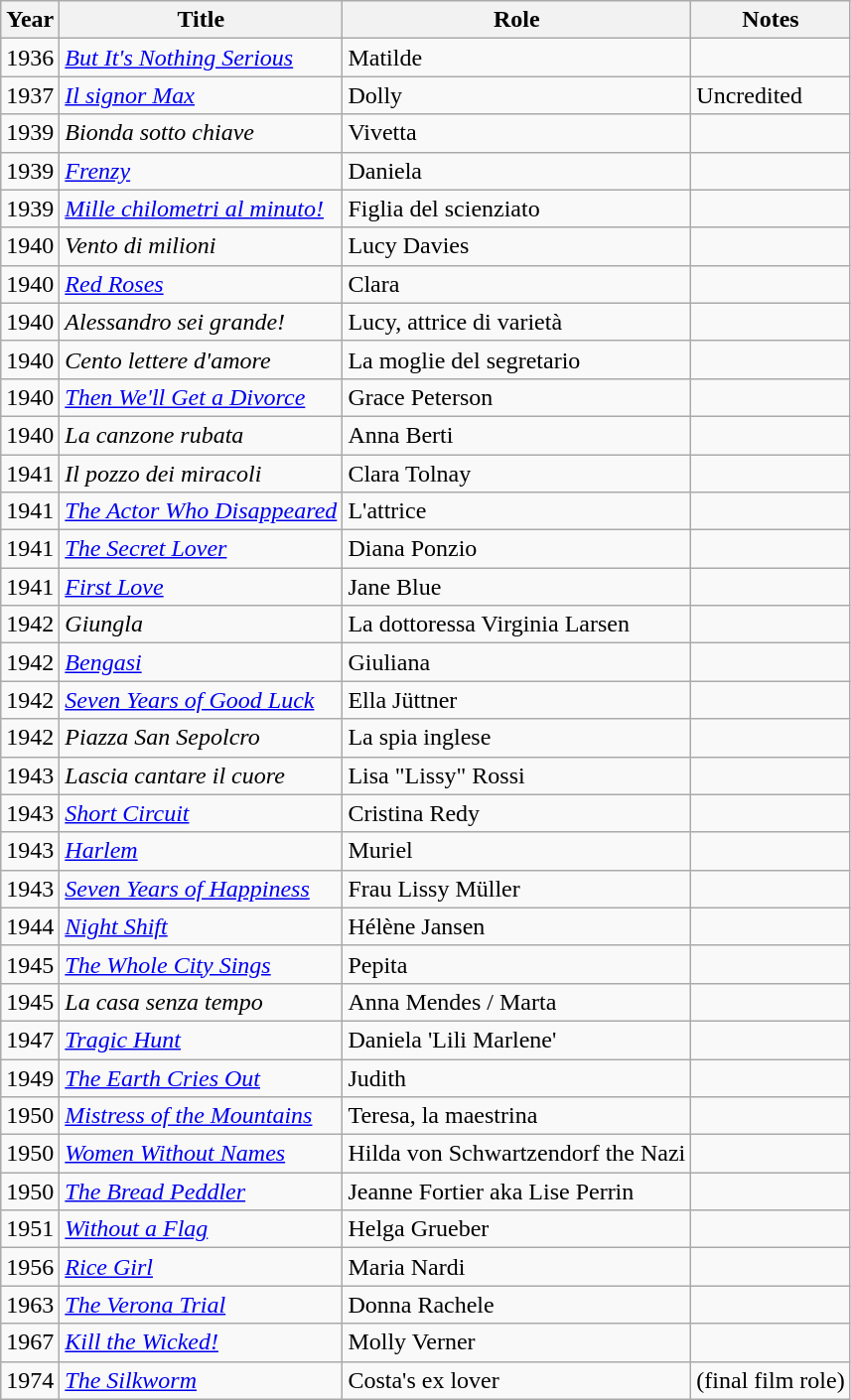<table class="wikitable">
<tr>
<th>Year</th>
<th>Title</th>
<th>Role</th>
<th>Notes</th>
</tr>
<tr>
<td>1936</td>
<td><em><a href='#'>But It's Nothing Serious</a></em></td>
<td>Matilde</td>
<td></td>
</tr>
<tr>
<td>1937</td>
<td><em><a href='#'>Il signor Max</a></em></td>
<td>Dolly</td>
<td>Uncredited</td>
</tr>
<tr>
<td>1939</td>
<td><em>Bionda sotto chiave</em></td>
<td>Vivetta</td>
<td></td>
</tr>
<tr>
<td>1939</td>
<td><em><a href='#'>Frenzy</a></em></td>
<td>Daniela</td>
<td></td>
</tr>
<tr>
<td>1939</td>
<td><em><a href='#'>Mille chilometri al minuto!</a></em></td>
<td>Figlia del scienziato</td>
<td></td>
</tr>
<tr>
<td>1940</td>
<td><em>Vento di milioni</em></td>
<td>Lucy Davies</td>
<td></td>
</tr>
<tr>
<td>1940</td>
<td><em><a href='#'>Red Roses</a></em></td>
<td>Clara</td>
<td></td>
</tr>
<tr>
<td>1940</td>
<td><em>Alessandro sei grande!</em></td>
<td>Lucy, attrice di varietà</td>
<td></td>
</tr>
<tr>
<td>1940</td>
<td><em>Cento lettere d'amore</em></td>
<td>La moglie del segretario</td>
<td></td>
</tr>
<tr>
<td>1940</td>
<td><em><a href='#'>Then We'll Get a Divorce</a></em></td>
<td>Grace Peterson</td>
<td></td>
</tr>
<tr>
<td>1940</td>
<td><em>La canzone rubata</em></td>
<td>Anna Berti</td>
<td></td>
</tr>
<tr>
<td>1941</td>
<td><em>Il pozzo dei miracoli</em></td>
<td>Clara Tolnay</td>
<td></td>
</tr>
<tr>
<td>1941</td>
<td><em><a href='#'>The Actor Who Disappeared</a></em></td>
<td>L'attrice</td>
<td></td>
</tr>
<tr>
<td>1941</td>
<td><em><a href='#'>The Secret Lover</a></em></td>
<td>Diana Ponzio</td>
<td></td>
</tr>
<tr>
<td>1941</td>
<td><em><a href='#'>First Love</a></em></td>
<td>Jane Blue</td>
<td></td>
</tr>
<tr>
<td>1942</td>
<td><em>Giungla</em></td>
<td>La dottoressa Virginia Larsen</td>
<td></td>
</tr>
<tr>
<td>1942</td>
<td><em><a href='#'>Bengasi</a></em></td>
<td>Giuliana</td>
<td></td>
</tr>
<tr>
<td>1942</td>
<td><em><a href='#'>Seven Years of Good Luck</a></em></td>
<td>Ella Jüttner</td>
<td></td>
</tr>
<tr>
<td>1942</td>
<td><em>Piazza San Sepolcro</em></td>
<td>La spia inglese</td>
<td></td>
</tr>
<tr>
<td>1943</td>
<td><em>Lascia cantare il cuore</em></td>
<td>Lisa "Lissy" Rossi</td>
<td></td>
</tr>
<tr>
<td>1943</td>
<td><em><a href='#'>Short Circuit</a></em></td>
<td>Cristina Redy</td>
<td></td>
</tr>
<tr>
<td>1943</td>
<td><em><a href='#'>Harlem</a></em></td>
<td>Muriel</td>
<td></td>
</tr>
<tr>
<td>1943</td>
<td><em><a href='#'>Seven Years of Happiness</a></em></td>
<td>Frau Lissy Müller</td>
<td></td>
</tr>
<tr>
<td>1944</td>
<td><em><a href='#'>Night Shift</a></em></td>
<td>Hélène Jansen</td>
<td></td>
</tr>
<tr>
<td>1945</td>
<td><em><a href='#'>The Whole City Sings</a></em></td>
<td>Pepita</td>
<td></td>
</tr>
<tr>
<td>1945</td>
<td><em>La casa senza tempo</em></td>
<td>Anna Mendes / Marta</td>
<td></td>
</tr>
<tr>
<td>1947</td>
<td><em><a href='#'>Tragic Hunt</a></em></td>
<td>Daniela 'Lili Marlene'</td>
<td></td>
</tr>
<tr>
<td>1949</td>
<td><em><a href='#'>The Earth Cries Out</a></em></td>
<td>Judith</td>
<td></td>
</tr>
<tr>
<td>1950</td>
<td><em><a href='#'>Mistress of the Mountains</a></em></td>
<td>Teresa, la maestrina</td>
<td></td>
</tr>
<tr>
<td>1950</td>
<td><em><a href='#'>Women Without Names</a></em></td>
<td>Hilda von Schwartzendorf the Nazi</td>
<td></td>
</tr>
<tr>
<td>1950</td>
<td><em><a href='#'>The Bread Peddler</a></em></td>
<td>Jeanne Fortier aka Lise Perrin</td>
<td></td>
</tr>
<tr>
<td>1951</td>
<td><em><a href='#'>Without a Flag</a></em></td>
<td>Helga Grueber</td>
<td></td>
</tr>
<tr>
<td>1956</td>
<td><em><a href='#'>Rice Girl</a></em></td>
<td>Maria Nardi</td>
<td></td>
</tr>
<tr>
<td>1963</td>
<td><em><a href='#'>The Verona Trial</a></em></td>
<td>Donna Rachele</td>
<td></td>
</tr>
<tr>
<td>1967</td>
<td><em><a href='#'>Kill the Wicked!</a></em></td>
<td>Molly Verner</td>
<td></td>
</tr>
<tr>
<td>1974</td>
<td><em><a href='#'>The Silkworm</a></em></td>
<td>Costa's ex lover</td>
<td>(final film role)</td>
</tr>
</table>
